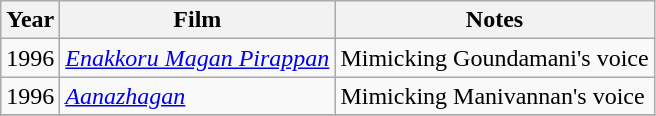<table class="wikitable">
<tr>
<th>Year</th>
<th>Film</th>
<th>Notes</th>
</tr>
<tr>
<td>1996</td>
<td><em><a href='#'>Enakkoru Magan Pirappan</a></em></td>
<td>Mimicking Goundamani's voice</td>
</tr>
<tr>
<td>1996</td>
<td><em><a href='#'>Aanazhagan</a></em></td>
<td>Mimicking Manivannan's voice</td>
</tr>
<tr>
</tr>
</table>
